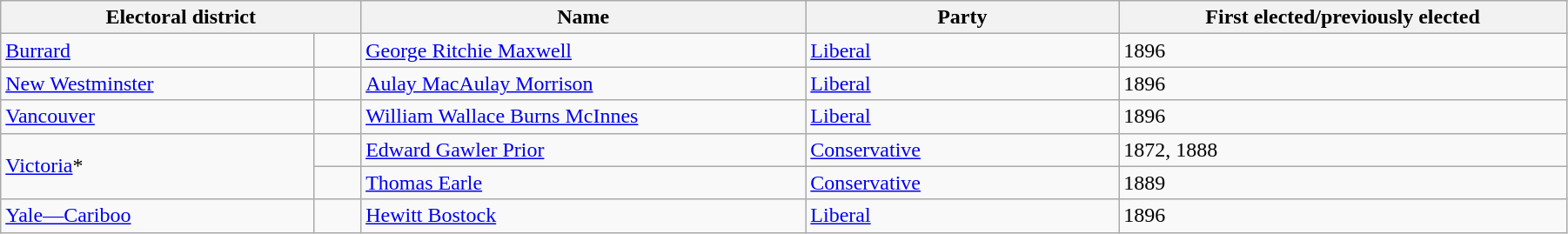<table class="wikitable" width=95%>
<tr>
<th colspan=2 width=23%>Electoral district</th>
<th>Name</th>
<th width=20%>Party</th>
<th>First elected/previously elected</th>
</tr>
<tr>
<td width=20%><a href='#'>Burrard</a></td>
<td></td>
<td><a href='#'>George Ritchie Maxwell</a></td>
<td><a href='#'>Liberal</a></td>
<td>1896</td>
</tr>
<tr>
<td><a href='#'>New Westminster</a></td>
<td></td>
<td><a href='#'>Aulay MacAulay Morrison</a></td>
<td><a href='#'>Liberal</a></td>
<td>1896</td>
</tr>
<tr>
<td><a href='#'>Vancouver</a></td>
<td></td>
<td><a href='#'>William Wallace Burns McInnes</a></td>
<td><a href='#'>Liberal</a></td>
<td>1896</td>
</tr>
<tr>
<td rowspan=2><a href='#'>Victoria</a>*</td>
<td></td>
<td><a href='#'>Edward Gawler Prior</a></td>
<td><a href='#'>Conservative</a></td>
<td>1872, 1888</td>
</tr>
<tr>
<td></td>
<td><a href='#'>Thomas Earle</a></td>
<td><a href='#'>Conservative</a></td>
<td>1889</td>
</tr>
<tr>
<td><a href='#'>Yale—Cariboo</a></td>
<td></td>
<td><a href='#'>Hewitt Bostock</a></td>
<td><a href='#'>Liberal</a></td>
<td>1896</td>
</tr>
</table>
